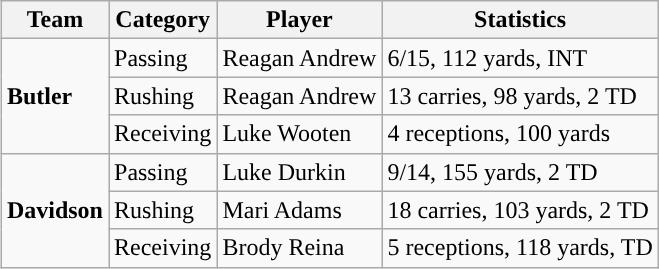<table class="wikitable" style="float: right;">
<tr>
<th>Team</th>
<th>Category</th>
<th>Player</th>
<th>Statistics</th>
</tr>
<tr>
<td rowspan=3><strong>Butler</strong></td>
<td>Passing</td>
<td>Reagan Andrew</td>
<td>6/15, 112 yards, INT</td>
</tr>
<tr>
<td>Rushing</td>
<td>Reagan Andrew</td>
<td>13 carries, 98 yards, 2 TD</td>
</tr>
<tr>
<td>Receiving</td>
<td>Luke Wooten</td>
<td>4 receptions, 100 yards</td>
</tr>
<tr>
<td rowspan=3><strong>Davidson</strong></td>
<td>Passing</td>
<td>Luke Durkin</td>
<td>9/14, 155 yards, 2 TD</td>
</tr>
<tr>
<td>Rushing</td>
<td>Mari Adams</td>
<td>18 carries, 103 yards, 2 TD</td>
</tr>
<tr>
<td>Receiving</td>
<td>Brody Reina</td>
<td>5 receptions, 118 yards, TD</td>
</tr>
</table>
